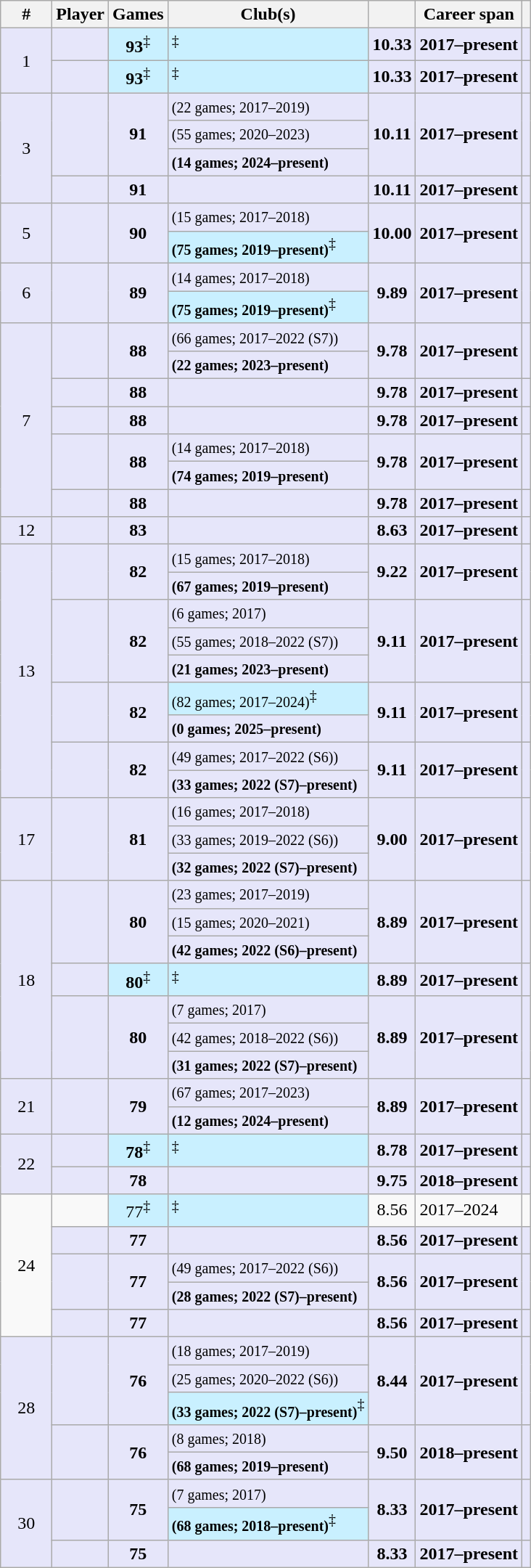<table class="wikitable sortable" style=text-align:center>
<tr>
<th class=unsortable style=width:2.5em>#</th>
<th>Player</th>
<th>Games</th>
<th>Club(s)</th>
<th></th>
<th>Career span</th>
<th class=unsortable></th>
</tr>
<tr style=background:#E6E6FA>
<td rowspan=2>1</td>
<td align=left><strong></strong></td>
<td bgcolor=C9F0FF><strong>93</strong><sup>‡</sup></td>
<td align=left bgcolor=C9F0FF><strong></strong><sup>‡</sup></td>
<td><strong>10.33</strong></td>
<td align=left><strong>2017–present</strong></td>
<td></td>
</tr>
<tr style=background:#E6E6FA>
<td align=left><strong></strong></td>
<td bgcolor=C9F0FF><strong>93</strong><sup>‡</sup></td>
<td align=left bgcolor=C9F0FF><strong></strong><sup>‡</sup></td>
<td><strong>10.33</strong></td>
<td align=left><strong>2017–present</strong></td>
<td></td>
</tr>
<tr style=background:#E6E6FA>
<td rowspan=4>3</td>
<td rowspan=3 align=left><strong></strong></td>
<td rowspan=3><strong>91</strong></td>
<td align=left> <small>(22 games; 2017–2019)</small></td>
<td rowspan=3><strong>10.11</strong></td>
<td rowspan=3 align=left><strong>2017–present</strong></td>
<td rowspan=3></td>
</tr>
<tr style=background:#E6E6FA>
<td align=left> <small>(55 games; 2020–2023)</small></td>
</tr>
<tr style=background:#E6E6FA>
<td align=left><strong> <small>(14 games; 2024–present)</small></strong></td>
</tr>
<tr style=background:#E6E6FA>
<td align=left><strong></strong></td>
<td><strong>91</strong></td>
<td align=left><strong></strong></td>
<td><strong>10.11</strong></td>
<td align=left><strong>2017–present</strong></td>
<td></td>
</tr>
<tr style=background:#E6E6FA>
<td rowspan=2>5</td>
<td rowspan=2 align=left><strong></strong></td>
<td rowspan=2><strong>90</strong></td>
<td align=left> <small>(15 games; 2017–2018)</small></td>
<td rowspan=2><strong>10.00</strong></td>
<td rowspan=2 align=left><strong>2017–present</strong></td>
<td rowspan=2></td>
</tr>
<tr style=background:#E6E6FA>
<td align=left bgcolor=C9F0FF><strong> <small>(75 games; 2019–present)</small></strong><sup>‡</sup></td>
</tr>
<tr style=background:#E6E6FA>
<td rowspan=2>6</td>
<td rowspan=2 align=left><strong></strong></td>
<td rowspan=2><strong>89</strong></td>
<td align=left> <small>(14 games; 2017–2018)</small></td>
<td rowspan=2><strong>9.89</strong></td>
<td rowspan=2 align=left><strong>2017–present</strong></td>
<td rowspan=2></td>
</tr>
<tr style=background:#E6E6FA>
<td align=left bgcolor=C9F0FF><strong> <small>(75 games; 2019–present)</small></strong><sup>‡</sup></td>
</tr>
<tr style=background:#E6E6FA>
<td rowspan=7>7</td>
<td rowspan=2 align=left><strong></strong></td>
<td rowspan=2><strong>88</strong></td>
<td align=left> <small>(66 games; 2017–2022 (S7))</small></td>
<td rowspan=2><strong>9.78</strong></td>
<td rowspan=2 align=left><strong>2017–present</strong></td>
<td rowspan=2></td>
</tr>
<tr style=background:#E6E6FA>
<td align=left><strong> <small>(22 games; 2023–present)</small></strong></td>
</tr>
<tr style=background:#E6E6FA>
<td align=left><strong></strong></td>
<td><strong>88</strong></td>
<td align=left><strong></strong></td>
<td><strong>9.78</strong></td>
<td align=left><strong>2017–present</strong></td>
<td></td>
</tr>
<tr style=background:#E6E6FA>
<td align=left><strong></strong></td>
<td><strong>88</strong></td>
<td align=left><strong></strong></td>
<td><strong>9.78</strong></td>
<td align=left><strong>2017–present</strong></td>
<td></td>
</tr>
<tr style=background:#E6E6FA>
<td rowspan=2 align=left><strong></strong></td>
<td rowspan=2><strong>88</strong></td>
<td align=left> <small>(14 games; 2017–2018)</small></td>
<td rowspan=2><strong>9.78</strong></td>
<td rowspan=2 align=left><strong>2017–present</strong></td>
<td rowspan=2></td>
</tr>
<tr style=background:#E6E6FA>
<td align=left><strong> <small>(74 games; 2019–present)</small></strong></td>
</tr>
<tr style=background:#E6E6FA>
<td align=left><strong></strong></td>
<td><strong>88</strong></td>
<td align=left><strong></strong></td>
<td><strong>9.78</strong></td>
<td align=left><strong>2017–present</strong></td>
<td></td>
</tr>
<tr style=background:#E6E6FA>
<td>12</td>
<td align=left><strong></strong></td>
<td><strong>83</strong></td>
<td align=left><strong></strong></td>
<td><strong>8.63</strong></td>
<td align=left><strong>2017–present</strong></td>
<td></td>
</tr>
<tr style=background:#E6E6FA>
<td rowspan=9>13</td>
<td rowspan=2 align=left><strong></strong></td>
<td rowspan=2><strong>82</strong></td>
<td align=left> <small>(15 games; 2017–2018)</small></td>
<td rowspan=2><strong>9.22</strong></td>
<td rowspan=2 align=left><strong>2017–present</strong></td>
<td rowspan=2></td>
</tr>
<tr style=background:#E6E6FA>
<td align=left><strong> <small>(67 games; 2019–present)</small></strong></td>
</tr>
<tr style=background:#E6E6FA>
<td rowspan=3 align=left><strong></strong></td>
<td rowspan=3><strong>82</strong></td>
<td align=left> <small>(6 games; 2017)</small></td>
<td rowspan=3><strong>9.11</strong></td>
<td rowspan=3 align=left><strong>2017–present</strong></td>
<td rowspan=3></td>
</tr>
<tr style=background:#E6E6FA>
<td align=left> <small>(55 games; 2018–2022 (S7))</small></td>
</tr>
<tr style=background:#E6E6FA>
<td align=left><strong> <small>(21 games; 2023–present)</small></strong></td>
</tr>
<tr style=background:#E6E6FA>
<td rowspan=2 align=left><strong></strong></td>
<td rowspan=2><strong>82</strong></td>
<td align=left bgcolor=C9F0FF> <small>(82 games; 2017–2024)</small><sup>‡</sup></td>
<td rowspan=2><strong>9.11</strong></td>
<td rowspan=2 align=left><strong>2017–present</strong></td>
<td rowspan=2></td>
</tr>
<tr style=background:#E6E6FA>
<td align=left><strong> <small>(0 games; 2025–present)</small></strong></td>
</tr>
<tr style=background:#E6E6FA>
<td rowspan=2 align=left><strong></strong></td>
<td rowspan=2><strong>82</strong></td>
<td align=left> <small>(49 games; 2017–2022 (S6))</small></td>
<td rowspan=2><strong>9.11</strong></td>
<td rowspan=2 align=left><strong>2017–present</strong></td>
<td rowspan=2></td>
</tr>
<tr style=background:#E6E6FA>
<td align=left><strong> <small>(33 games; 2022 (S7)–present)</small></strong></td>
</tr>
<tr style=background:#E6E6FA>
<td rowspan=3>17</td>
<td rowspan=3 align=left><strong></strong></td>
<td rowspan=3><strong>81</strong></td>
<td align=left> <small>(16 games; 2017–2018)</small></td>
<td rowspan=3><strong>9.00</strong></td>
<td rowspan=3 align=left><strong>2017–present</strong></td>
<td rowspan=3></td>
</tr>
<tr style=background:#E6E6FA>
<td align=left> <small>(33 games; 2019–2022 (S6))</small></td>
</tr>
<tr style=background:#E6E6FA>
<td align=left><strong> <small>(32 games; 2022 (S7)–present)</small></strong></td>
</tr>
<tr style=background:#E6E6FA>
<td rowspan=7>18</td>
<td rowspan=3 align=left><strong></strong></td>
<td rowspan=3><strong>80</strong></td>
<td align=left> <small>(23 games; 2017–2019)</small></td>
<td rowspan=3><strong>8.89</strong></td>
<td rowspan=3 align=left><strong>2017–present</strong></td>
<td rowspan=3></td>
</tr>
<tr style=background:#E6E6FA>
<td align=left> <small>(15 games; 2020–2021)</small></td>
</tr>
<tr style=background:#E6E6FA>
<td align=left><strong> <small>(42 games; 2022 (S6)–present)</small></strong></td>
</tr>
<tr style=background:#E6E6FA>
<td align=left><strong></strong></td>
<td bgcolor=C9F0FF><strong>80</strong><sup>‡</sup></td>
<td align=left bgcolor=C9F0FF><strong></strong><sup>‡</sup></td>
<td><strong>8.89</strong></td>
<td align=left><strong>2017–present</strong></td>
<td></td>
</tr>
<tr style=background:#E6E6FA>
<td rowspan=3 align=left><strong></strong></td>
<td rowspan=3><strong>80</strong></td>
<td align=left> <small>(7 games; 2017)</small></td>
<td rowspan=3><strong>8.89</strong></td>
<td rowspan=3 align=left><strong>2017–present</strong></td>
<td rowspan=3></td>
</tr>
<tr style=background:#E6E6FA>
<td align=left> <small>(42 games; 2018–2022 (S6))</small></td>
</tr>
<tr style=background:#E6E6FA>
<td align=left><strong> <small>(31 games; 2022 (S7)–present)</small></strong></td>
</tr>
<tr style=background:#E6E6FA>
<td rowspan=2>21</td>
<td rowspan=2 align=left><strong></strong></td>
<td rowspan=2><strong>79</strong></td>
<td align=left> <small>(67 games; 2017–2023)</small></td>
<td rowspan=2><strong>8.89</strong></td>
<td rowspan=2 align=left><strong>2017–present</strong></td>
<td rowspan=2></td>
</tr>
<tr style=background:#E6E6FA>
<td align=left><strong> <small>(12 games; 2024–present)</small></strong></td>
</tr>
<tr style=background:#E6E6FA>
<td rowspan=2>22</td>
<td align=left><strong></strong></td>
<td bgcolor=C9F0FF><strong>78</strong><sup>‡</sup></td>
<td align=left bgcolor=C9F0FF><strong></strong><sup>‡</sup></td>
<td><strong>8.78</strong></td>
<td align=left><strong>2017–present</strong></td>
<td></td>
</tr>
<tr style=background:#E6E6FA>
<td align=left><strong></strong></td>
<td><strong>78</strong></td>
<td align=left><strong></strong></td>
<td><strong>9.75</strong></td>
<td align=left><strong>2018–present</strong></td>
<td></td>
</tr>
<tr>
<td rowspan=5>24</td>
<td align=left></td>
<td bgcolor=C9F0FF>77<sup>‡</sup></td>
<td align=left bgcolor=C9F0FF><sup>‡</sup></td>
<td>8.56</td>
<td align=left>2017–2024</td>
<td></td>
</tr>
<tr style=background:#E6E6FA>
<td align=left><strong></strong></td>
<td><strong>77</strong></td>
<td align=left><strong></strong></td>
<td><strong>8.56</strong></td>
<td align=left><strong>2017–present</strong></td>
<td></td>
</tr>
<tr style=background:#E6E6FA>
<td rowspan=2 align=left><strong></strong></td>
<td rowspan=2><strong>77</strong></td>
<td align=left> <small>(49 games; 2017–2022 (S6))</small></td>
<td rowspan=2><strong>8.56</strong></td>
<td rowspan=2 align=left><strong>2017–present</strong></td>
<td rowspan=2></td>
</tr>
<tr style=background:#E6E6FA>
<td align=left><strong> <small>(28 games; 2022 (S7)–present)</small></strong></td>
</tr>
<tr style=background:#E6E6FA>
<td align=left><strong></strong></td>
<td><strong>77</strong></td>
<td align=left><strong></strong></td>
<td><strong>8.56</strong></td>
<td align=left><strong>2017–present</strong></td>
<td></td>
</tr>
<tr style=background:#E6E6FA>
<td rowspan=5>28</td>
<td rowspan=3 align=left><strong></strong></td>
<td rowspan=3><strong>76</strong></td>
<td align=left> <small>(18 games; 2017–2019)</small></td>
<td rowspan=3><strong>8.44</strong></td>
<td rowspan=3 align=left><strong>2017–present</strong></td>
<td rowspan=3></td>
</tr>
<tr style=background:#E6E6FA>
<td align=left> <small>(25 games; 2020–2022 (S6))</small></td>
</tr>
<tr style=background:#E6E6FA>
<td align=left bgcolor=C9F0FF><strong> <small>(33 games; 2022 (S7)–present)</small></strong><sup>‡</sup></td>
</tr>
<tr style=background:#E6E6FA>
<td rowspan=2 align=left><strong></strong></td>
<td rowspan=2><strong>76</strong></td>
<td align=left> <small>(8 games; 2018)</small></td>
<td rowspan=2><strong>9.50</strong></td>
<td rowspan=2 align=left><strong>2018–present</strong></td>
<td rowspan=2></td>
</tr>
<tr style=background:#E6E6FA>
<td align=left><strong> <small>(68 games; 2019–present)</small></strong></td>
</tr>
<tr style=background:#E6E6FA>
<td rowspan=3>30</td>
<td rowspan=2 align=left><strong></strong></td>
<td rowspan=2><strong>75</strong></td>
<td align=left> <small>(7 games; 2017)</small></td>
<td rowspan=2><strong>8.33</strong></td>
<td rowspan=2 align=left><strong>2017–present</strong></td>
<td rowspan=2></td>
</tr>
<tr style=background:#E6E6FA>
<td align=left bgcolor=C9F0FF><strong> <small>(68 games; 2018–present)</small></strong><sup>‡</sup></td>
</tr>
<tr style=background:#E6E6FA>
<td align=left><strong></strong></td>
<td><strong>75</strong></td>
<td align=left><strong></strong></td>
<td><strong>8.33</strong></td>
<td align=left><strong>2017–present</strong></td>
<td></td>
</tr>
</table>
